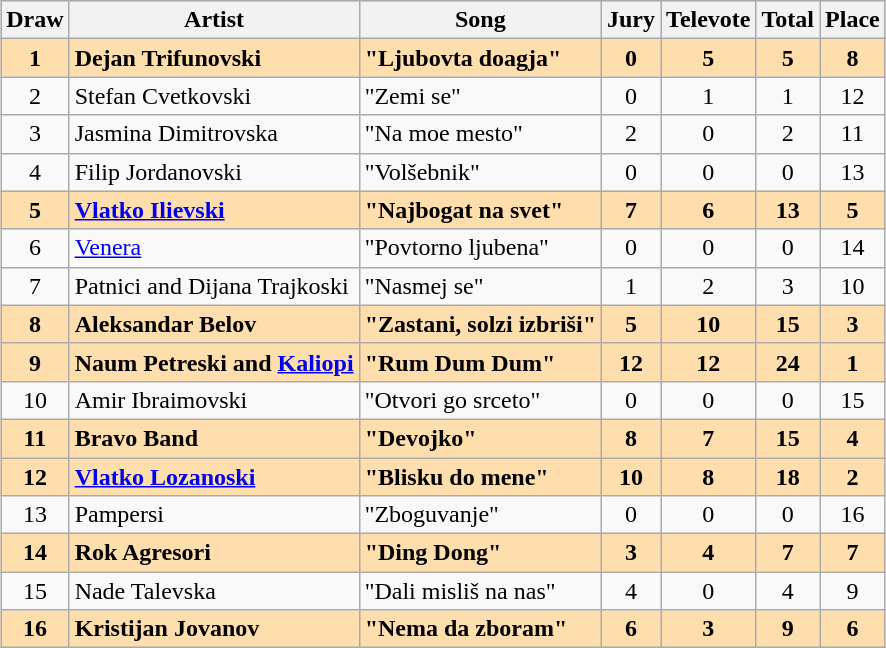<table class="sortable wikitable" style="margin: 1em auto 1em auto; text-align:center">
<tr bgcolor="#CCCCCC">
<th>Draw</th>
<th>Artist</th>
<th>Song</th>
<th>Jury</th>
<th>Televote</th>
<th>Total</th>
<th>Place</th>
</tr>
<tr style="font-weight:bold; background:navajowhite;">
<td>1</td>
<td align="left">Dejan Trifunovski</td>
<td align="left">"Ljubovta doagja"</td>
<td>0</td>
<td>5</td>
<td>5</td>
<td>8</td>
</tr>
<tr>
<td>2</td>
<td align="left">Stefan Cvetkovski</td>
<td align="left">"Zemi se"</td>
<td>0</td>
<td>1</td>
<td>1</td>
<td>12</td>
</tr>
<tr>
<td>3</td>
<td align="left">Jasmina Dimitrovska</td>
<td align="left">"Na moe mesto"</td>
<td>2</td>
<td>0</td>
<td>2</td>
<td>11</td>
</tr>
<tr>
<td>4</td>
<td align="left">Filip Jordanovski</td>
<td align="left">"Volšebnik"</td>
<td>0</td>
<td>0</td>
<td>0</td>
<td>13</td>
</tr>
<tr style="font-weight:bold; background:navajowhite;">
<td>5</td>
<td align="left"><a href='#'>Vlatko Ilievski</a></td>
<td align="left">"Najbogat na svet"</td>
<td>7</td>
<td>6</td>
<td>13</td>
<td>5</td>
</tr>
<tr>
<td>6</td>
<td align="left"><a href='#'>Venera</a></td>
<td align="left">"Povtorno ljubena"</td>
<td>0</td>
<td>0</td>
<td>0</td>
<td>14</td>
</tr>
<tr>
<td>7</td>
<td align="left">Patnici and Dijana Trajkoski</td>
<td align="left">"Nasmej se"</td>
<td>1</td>
<td>2</td>
<td>3</td>
<td>10</td>
</tr>
<tr style="font-weight:bold; background:navajowhite;">
<td>8</td>
<td align="left">Aleksandar Belov</td>
<td align="left">"Zastani, solzi izbriši"</td>
<td>5</td>
<td>10</td>
<td>15</td>
<td>3</td>
</tr>
<tr style="font-weight:bold; background:navajowhite;">
<td>9</td>
<td align="left">Naum Petreski and <a href='#'>Kaliopi</a></td>
<td align="left">"Rum Dum Dum"</td>
<td>12</td>
<td>12</td>
<td>24</td>
<td>1</td>
</tr>
<tr>
<td>10</td>
<td align="left">Amir Ibraimovski</td>
<td align="left">"Otvori go srceto"</td>
<td>0</td>
<td>0</td>
<td>0</td>
<td>15</td>
</tr>
<tr style="font-weight:bold; background:navajowhite;">
<td>11</td>
<td align="left">Bravo Band</td>
<td align="left">"Devojko"</td>
<td>8</td>
<td>7</td>
<td>15</td>
<td>4</td>
</tr>
<tr style="font-weight:bold; background:navajowhite;">
<td>12</td>
<td align="left"><a href='#'>Vlatko Lozanoski</a></td>
<td align="left">"Blisku do mene"</td>
<td>10</td>
<td>8</td>
<td>18</td>
<td>2</td>
</tr>
<tr>
<td>13</td>
<td align="left">Pampersi</td>
<td align="left">"Zboguvanje"</td>
<td>0</td>
<td>0</td>
<td>0</td>
<td>16</td>
</tr>
<tr style="font-weight:bold; background:navajowhite;">
<td>14</td>
<td align="left">Rok Agresori</td>
<td align="left">"Ding Dong"</td>
<td>3</td>
<td>4</td>
<td>7</td>
<td>7</td>
</tr>
<tr>
<td>15</td>
<td align="left">Nade Talevska</td>
<td align="left">"Dali misliš na nas"</td>
<td>4</td>
<td>0</td>
<td>4</td>
<td>9</td>
</tr>
<tr style="font-weight:bold; background:navajowhite;">
<td>16</td>
<td align="left">Kristijan Jovanov</td>
<td align="left">"Nema da zboram"</td>
<td>6</td>
<td>3</td>
<td>9</td>
<td>6</td>
</tr>
</table>
